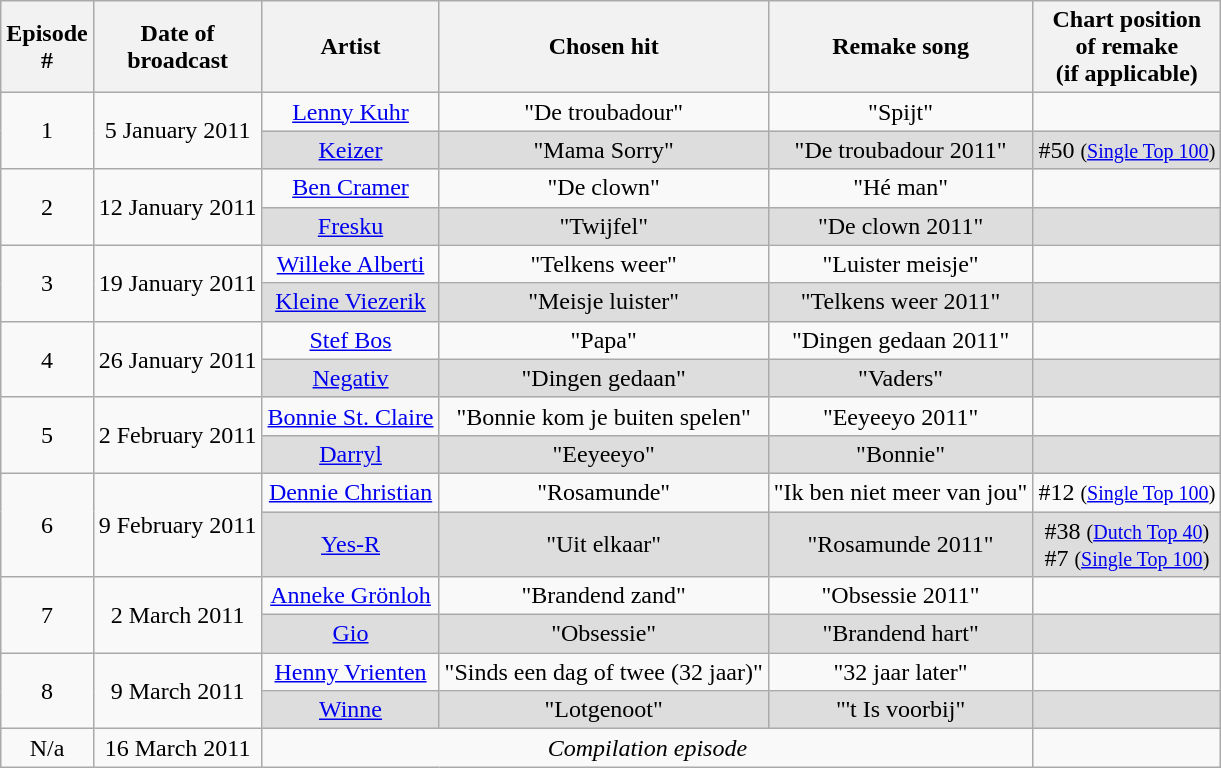<table class="wikitable">
<tr>
<th>Episode <br>#</th>
<th>Date of <br>broadcast</th>
<th>Artist</th>
<th>Chosen hit</th>
<th>Remake song</th>
<th>Chart position <br> of remake <br> (if applicable)</th>
</tr>
<tr>
<td rowspan=2 align="center">1</td>
<td rowspan=2 align="center">5 January 2011</td>
<td align="center"><a href='#'>Lenny Kuhr</a></td>
<td align="center">"De troubadour"</td>
<td align="center">"Spijt"</td>
<td align="center"></td>
</tr>
<tr bgcolor=DDDDDD>
<td align="center"><a href='#'>Keizer</a></td>
<td align="center">"Mama Sorry"</td>
<td align="center">"De troubadour 2011"</td>
<td align="center">#50 <small>(<a href='#'>Single Top 100</a>)</small></td>
</tr>
<tr>
<td rowspan=2 align="center">2</td>
<td rowspan=2 align="center">12 January 2011</td>
<td align="center"><a href='#'>Ben Cramer</a></td>
<td align="center">"De clown"</td>
<td align="center">"Hé man"</td>
<td align="center"></td>
</tr>
<tr bgcolor=DDDDDD>
<td align="center"><a href='#'>Fresku</a></td>
<td align="center">"Twijfel"</td>
<td align="center">"De clown 2011"</td>
<td align="center"></td>
</tr>
<tr>
<td rowspan=2 align="center">3</td>
<td rowspan=2 align="center">19 January 2011</td>
<td align="center"><a href='#'>Willeke Alberti</a></td>
<td align="center">"Telkens weer"</td>
<td align="center">"Luister meisje"</td>
<td align="center"></td>
</tr>
<tr bgcolor=DDDDDD>
<td align="center"><a href='#'>Kleine Viezerik</a></td>
<td align="center">"Meisje luister"</td>
<td align="center">"Telkens weer 2011"</td>
<td align="center"></td>
</tr>
<tr>
<td rowspan=2 align="center">4</td>
<td rowspan=2 align="center">26 January 2011</td>
<td align="center"><a href='#'>Stef Bos</a></td>
<td align="center">"Papa"</td>
<td align="center">"Dingen gedaan 2011"</td>
<td align="center"></td>
</tr>
<tr bgcolor=DDDDDD>
<td align="center"><a href='#'>Negativ</a></td>
<td align="center">"Dingen gedaan"</td>
<td align="center">"Vaders"</td>
<td align="center"></td>
</tr>
<tr>
<td rowspan=2 align="center">5</td>
<td rowspan=2 align="center">2 February 2011</td>
<td align="center"><a href='#'>Bonnie St. Claire</a></td>
<td align="center">"Bonnie kom je buiten spelen"</td>
<td align="center">"Eeyeeyo 2011"</td>
<td align="center"></td>
</tr>
<tr bgcolor=DDDDDD>
<td align="center"><a href='#'>Darryl</a></td>
<td align="center">"Eeyeeyo"</td>
<td align="center">"Bonnie"</td>
<td align="center"></td>
</tr>
<tr>
<td rowspan=2 align="center">6</td>
<td rowspan=2 align="center">9 February 2011</td>
<td align="center"><a href='#'>Dennie Christian</a></td>
<td align="center">"Rosamunde"</td>
<td align="center">"Ik ben niet meer van jou"</td>
<td align="center">#12 <small>(<a href='#'>Single Top 100</a>)</small></td>
</tr>
<tr bgcolor=DDDDDD>
<td align="center"><a href='#'>Yes-R</a></td>
<td align="center">"Uit elkaar"</td>
<td align="center">"Rosamunde 2011"</td>
<td align="center">#38 <small>(<a href='#'>Dutch Top 40</a>)</small><br> #7 <small>(<a href='#'>Single Top 100</a>)</small></td>
</tr>
<tr>
<td rowspan=2 align="center">7</td>
<td rowspan=2 align="center">2 March 2011</td>
<td align="center"><a href='#'>Anneke Grönloh</a></td>
<td align="center">"Brandend zand"</td>
<td align="center">"Obsessie 2011"</td>
<td align="center"></td>
</tr>
<tr bgcolor=DDDDDD>
<td align="center"><a href='#'>Gio</a></td>
<td align="center">"Obsessie"</td>
<td align="center">"Brandend hart"</td>
<td align="center"></td>
</tr>
<tr>
<td rowspan=2 align="center">8</td>
<td rowspan=2 align="center">9 March 2011</td>
<td align="center"><a href='#'>Henny Vrienten</a></td>
<td align="center">"Sinds een dag of twee (32 jaar)"</td>
<td align="center">"32 jaar later"</td>
<td align="center"></td>
</tr>
<tr bgcolor=DDDDDD>
<td align="center"><a href='#'>Winne</a></td>
<td align="center">"Lotgenoot"</td>
<td align="center">"'t Is voorbij"</td>
<td align="center"></td>
</tr>
<tr>
<td align="center">N/a</td>
<td align="center">16 March 2011</td>
<td colspan="3" align="center"><em>Compilation episode</em></td>
<td align="center"></td>
</tr>
</table>
